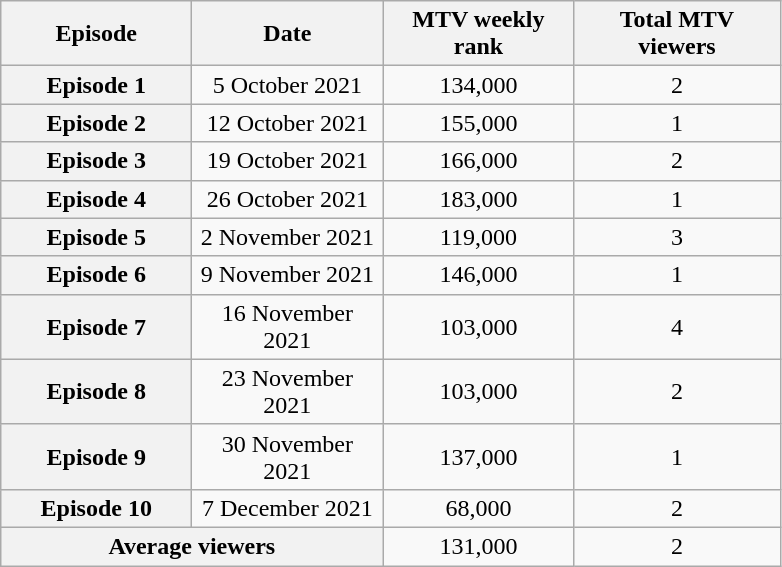<table class="wikitable sortable" style="text-align:center">
<tr>
<th scope="col" style="width:120px;">Episode</th>
<th scope="col" style="width:120px;">Date</th>
<th scope="col" style="width:120px;">MTV weekly rank</th>
<th scope="col" style="width:130px;">Total MTV viewers</th>
</tr>
<tr>
<th scope="row">Episode 1</th>
<td>5 October 2021</td>
<td>134,000</td>
<td>2</td>
</tr>
<tr>
<th scope="row">Episode 2</th>
<td>12 October 2021</td>
<td>155,000</td>
<td>1</td>
</tr>
<tr>
<th scope="row">Episode 3</th>
<td>19 October 2021</td>
<td>166,000</td>
<td>2</td>
</tr>
<tr>
<th scope="row">Episode 4</th>
<td>26 October 2021</td>
<td>183,000</td>
<td>1</td>
</tr>
<tr>
<th scope="row">Episode 5</th>
<td>2 November 2021</td>
<td>119,000</td>
<td>3</td>
</tr>
<tr>
<th scope="row">Episode 6</th>
<td>9 November 2021</td>
<td>146,000</td>
<td>1</td>
</tr>
<tr>
<th scope="row">Episode 7</th>
<td>16 November 2021</td>
<td>103,000</td>
<td>4</td>
</tr>
<tr>
<th scope="row">Episode 8</th>
<td>23 November 2021</td>
<td>103,000</td>
<td>2</td>
</tr>
<tr>
<th scope="row">Episode 9</th>
<td>30 November 2021</td>
<td>137,000</td>
<td>1</td>
</tr>
<tr>
<th scope="row">Episode 10</th>
<td>7 December 2021</td>
<td>68,000</td>
<td>2</td>
</tr>
<tr>
<th colspan="2"><strong>Average viewers</strong></th>
<td>131,000</td>
<td>2</td>
</tr>
</table>
